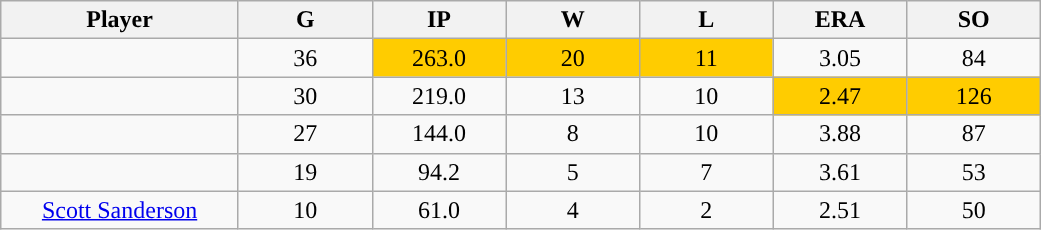<table class="wikitable sortable">
<tr>
<th bgcolor="#DDDDFF" width="16%">Player</th>
<th bgcolor="#DDDDFF" width="9%">G</th>
<th bgcolor="#DDDDFF" width="9%">IP</th>
<th bgcolor="#DDDDFF" width="9%">W</th>
<th bgcolor="#DDDDFF" width="9%">L</th>
<th bgcolor="#DDDDFF" width="9%">ERA</th>
<th bgcolor="#DDDDFF" width="9%">SO</th>
</tr>
<tr align="center">
<td></td>
<td>36</td>
<td style="background:#fc0;">263.0</td>
<td style="background:#fc0;">20</td>
<td style="background:#fc0;">11</td>
<td>3.05</td>
<td>84</td>
</tr>
<tr align="center">
<td></td>
<td>30</td>
<td>219.0</td>
<td>13</td>
<td>10</td>
<td style="background:#fc0;">2.47</td>
<td style="background:#fc0;">126</td>
</tr>
<tr align="center">
<td></td>
<td>27</td>
<td>144.0</td>
<td>8</td>
<td>10</td>
<td>3.88</td>
<td>87</td>
</tr>
<tr align="center">
<td></td>
<td>19</td>
<td>94.2</td>
<td>5</td>
<td>7</td>
<td>3.61</td>
<td>53</td>
</tr>
<tr align="center">
<td><a href='#'>Scott Sanderson</a></td>
<td>10</td>
<td>61.0</td>
<td>4</td>
<td>2</td>
<td>2.51</td>
<td>50</td>
</tr>
</table>
